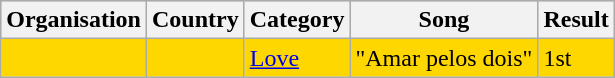<table class="wikitable">
<tr style="background:#ccc;">
<th>Organisation</th>
<th>Country</th>
<th>Category</th>
<th>Song</th>
<th>Result</th>
</tr>
<tr style="background:gold;">
<td></td>
<td></td>
<td><a href='#'>Love</a></td>
<td>"Amar pelos dois"</td>
<td>1st</td>
</tr>
</table>
